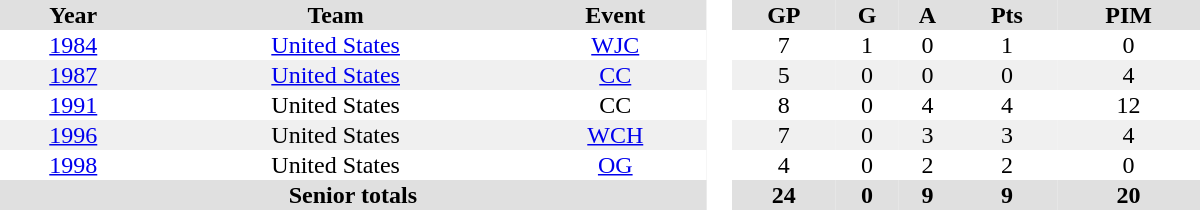<table border="0" cellpadding="1" cellspacing="0" style="text-align:center; width:50em">
<tr ALIGN="center" bgcolor="#e0e0e0">
<th>Year</th>
<th>Team</th>
<th>Event</th>
<th ALIGN="center" rowspan="99" bgcolor="#ffffff"> </th>
<th>GP</th>
<th>G</th>
<th>A</th>
<th>Pts</th>
<th>PIM</th>
</tr>
<tr>
<td><a href='#'>1984</a></td>
<td><a href='#'>United States</a></td>
<td><a href='#'>WJC</a></td>
<td>7</td>
<td>1</td>
<td>0</td>
<td>1</td>
<td>0</td>
</tr>
<tr bgcolor="#f0f0f0">
<td><a href='#'>1987</a></td>
<td><a href='#'>United States</a></td>
<td><a href='#'>CC</a></td>
<td>5</td>
<td>0</td>
<td>0</td>
<td>0</td>
<td>4</td>
</tr>
<tr>
<td><a href='#'>1991</a></td>
<td>United States</td>
<td>CC</td>
<td>8</td>
<td>0</td>
<td>4</td>
<td>4</td>
<td>12</td>
</tr>
<tr bgcolor="#f0f0f0">
<td><a href='#'>1996</a></td>
<td>United States</td>
<td><a href='#'>WCH</a></td>
<td>7</td>
<td>0</td>
<td>3</td>
<td>3</td>
<td>4</td>
</tr>
<tr>
<td><a href='#'>1998</a></td>
<td>United States</td>
<td><a href='#'>OG</a></td>
<td>4</td>
<td>0</td>
<td>2</td>
<td>2</td>
<td>0</td>
</tr>
<tr bgcolor="#e0e0e0">
<th colspan=3>Senior totals</th>
<th>24</th>
<th>0</th>
<th>9</th>
<th>9</th>
<th>20</th>
</tr>
</table>
